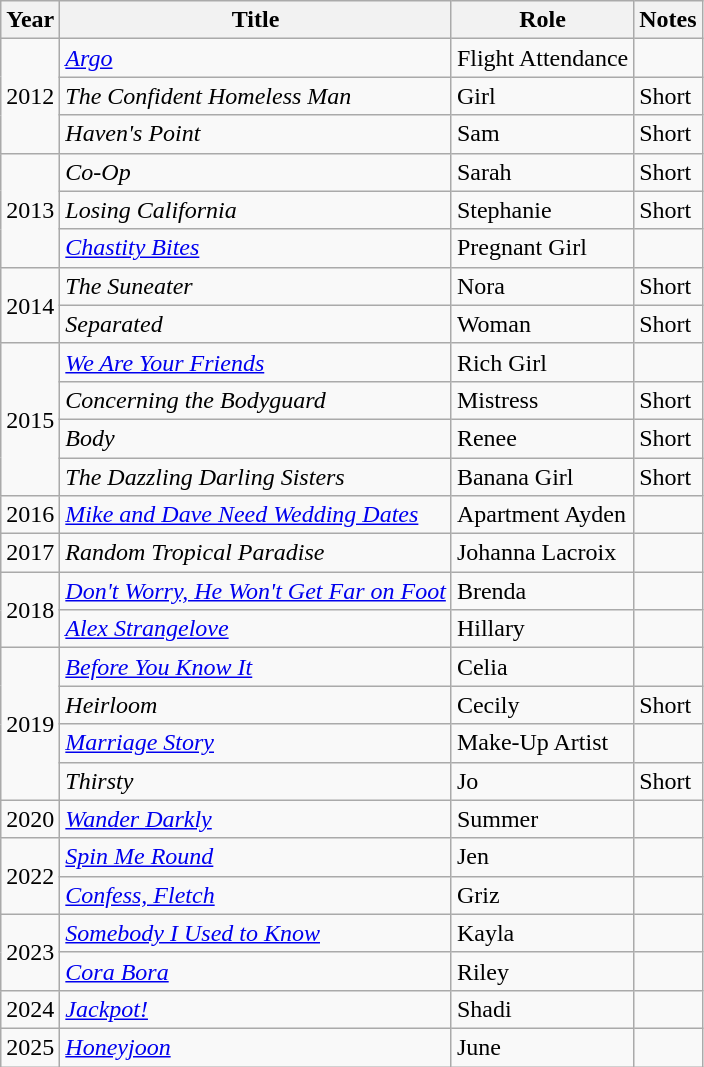<table class="wikitable">
<tr>
<th>Year</th>
<th>Title</th>
<th>Role</th>
<th>Notes</th>
</tr>
<tr>
<td rowspan="3">2012</td>
<td><a href='#'><em>Argo</em></a></td>
<td>Flight Attendance</td>
<td></td>
</tr>
<tr>
<td><em>The Confident Homeless Man</em></td>
<td>Girl</td>
<td>Short</td>
</tr>
<tr>
<td><em>Haven's Point</em></td>
<td>Sam</td>
<td>Short</td>
</tr>
<tr>
<td rowspan="3">2013</td>
<td><em>Co-Op</em></td>
<td>Sarah</td>
<td>Short</td>
</tr>
<tr>
<td><em>Losing California</em></td>
<td>Stephanie</td>
<td>Short</td>
</tr>
<tr>
<td><em><a href='#'>Chastity Bites</a></em></td>
<td>Pregnant Girl</td>
<td></td>
</tr>
<tr>
<td rowspan="2">2014</td>
<td><em>The Suneater</em></td>
<td>Nora</td>
<td>Short</td>
</tr>
<tr>
<td><em>Separated</em></td>
<td>Woman</td>
<td>Short</td>
</tr>
<tr>
<td rowspan="4">2015</td>
<td><em><a href='#'>We Are Your Friends</a></em></td>
<td>Rich Girl</td>
<td></td>
</tr>
<tr>
<td><em>Concerning the Bodyguard</em></td>
<td>Mistress</td>
<td>Short</td>
</tr>
<tr>
<td><em>Body</em></td>
<td>Renee</td>
<td>Short</td>
</tr>
<tr>
<td><em>The Dazzling Darling Sisters</em></td>
<td>Banana Girl</td>
<td>Short</td>
</tr>
<tr>
<td>2016</td>
<td><em><a href='#'>Mike and Dave Need Wedding Dates</a></em></td>
<td>Apartment Ayden</td>
<td></td>
</tr>
<tr>
<td>2017</td>
<td><em>Random Tropical Paradise</em></td>
<td>Johanna Lacroix</td>
<td></td>
</tr>
<tr>
<td rowspan="2">2018</td>
<td><em><a href='#'>Don't Worry, He Won't Get Far on Foot</a></em></td>
<td>Brenda</td>
<td></td>
</tr>
<tr>
<td><em><a href='#'>Alex Strangelove</a></em></td>
<td>Hillary</td>
<td></td>
</tr>
<tr>
<td rowspan="4">2019</td>
<td><em><a href='#'>Before You Know It</a></em></td>
<td>Celia</td>
<td></td>
</tr>
<tr>
<td><em>Heirloom</em></td>
<td>Cecily</td>
<td>Short</td>
</tr>
<tr>
<td><em><a href='#'>Marriage Story</a></em></td>
<td>Make-Up Artist</td>
<td></td>
</tr>
<tr>
<td><em>Thirsty</em></td>
<td>Jo</td>
<td>Short</td>
</tr>
<tr>
<td>2020</td>
<td><em><a href='#'>Wander Darkly</a></em></td>
<td>Summer</td>
<td></td>
</tr>
<tr>
<td rowspan="2">2022</td>
<td><em><a href='#'>Spin Me Round</a></em></td>
<td>Jen</td>
<td></td>
</tr>
<tr>
<td><em><a href='#'>Confess, Fletch</a></em></td>
<td>Griz</td>
<td></td>
</tr>
<tr>
<td rowspan="2">2023</td>
<td><em><a href='#'>Somebody I Used to Know</a></em></td>
<td>Kayla</td>
<td></td>
</tr>
<tr>
<td><em><a href='#'>Cora Bora</a></em></td>
<td>Riley</td>
<td></td>
</tr>
<tr>
<td>2024</td>
<td><em><a href='#'>Jackpot!</a></em></td>
<td>Shadi</td>
<td></td>
</tr>
<tr>
<td>2025</td>
<td><em><a href='#'>Honeyjoon</a></em></td>
<td>June</td>
<td></td>
</tr>
</table>
